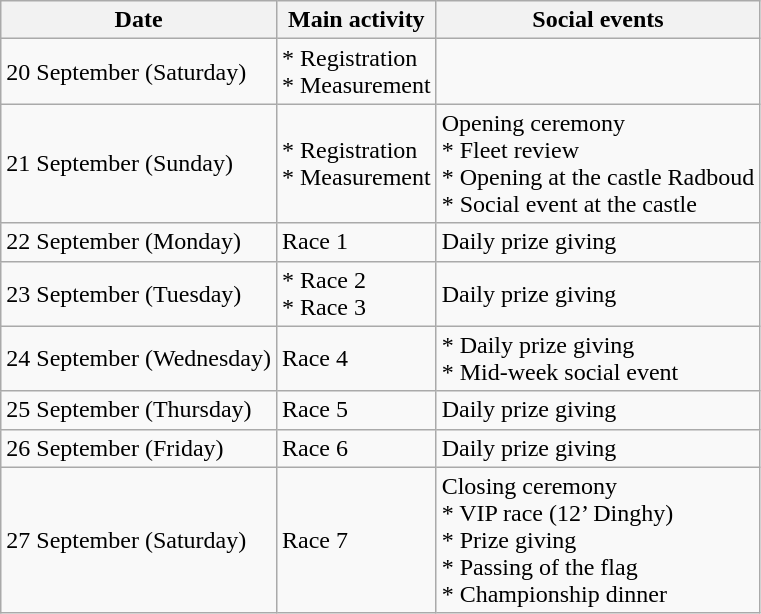<table class="wikitable" border="1">
<tr>
<th style="text-align:center">Date</th>
<th style="text-align:center">Main activity</th>
<th style="text-align:center">Social events</th>
</tr>
<tr>
<td>20 September (Saturday)</td>
<td>* Registration<br>* Measurement</td>
<td></td>
</tr>
<tr>
<td>21 September (Sunday)</td>
<td>* Registration<br>* Measurement</td>
<td>Opening ceremony<br>* Fleet review<br>* Opening at the castle Radboud<br>* Social event at the castle</td>
</tr>
<tr>
<td>22 September (Monday)</td>
<td>Race 1</td>
<td>Daily prize giving</td>
</tr>
<tr>
<td>23 September (Tuesday)</td>
<td>* Race 2<br>* Race 3</td>
<td>Daily prize giving</td>
</tr>
<tr>
<td>24 September (Wednesday)</td>
<td>Race 4</td>
<td>* Daily prize giving<br>* Mid-week social event</td>
</tr>
<tr>
<td>25 September (Thursday)</td>
<td>Race 5</td>
<td>Daily prize giving</td>
</tr>
<tr>
<td>26 September (Friday)</td>
<td>Race 6</td>
<td>Daily prize giving</td>
</tr>
<tr>
<td>27 September (Saturday)</td>
<td>Race 7</td>
<td>Closing ceremony <br>* VIP race (12’ Dinghy)<br>* Prize giving<br>* Passing of the flag<br>* Championship dinner</td>
</tr>
</table>
